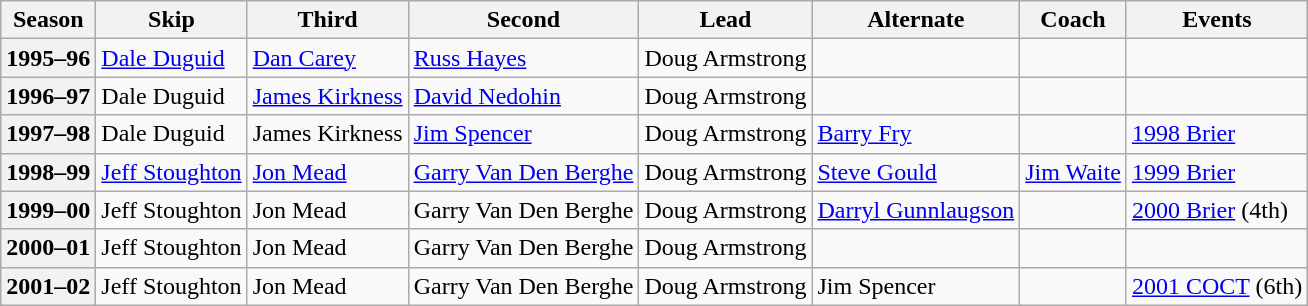<table class="wikitable">
<tr>
<th scope="col">Season</th>
<th scope="col">Skip</th>
<th scope="col">Third</th>
<th scope="col">Second</th>
<th scope="col">Lead</th>
<th scope="col">Alternate</th>
<th scope="col">Coach</th>
<th scope="col">Events</th>
</tr>
<tr>
<th scope="row">1995–96</th>
<td><a href='#'>Dale Duguid</a></td>
<td><a href='#'>Dan Carey</a></td>
<td><a href='#'>Russ Hayes</a></td>
<td>Doug Armstrong</td>
<td></td>
<td></td>
<td></td>
</tr>
<tr>
<th scope="row">1996–97</th>
<td>Dale Duguid</td>
<td><a href='#'>James Kirkness</a></td>
<td><a href='#'>David Nedohin</a></td>
<td>Doug Armstrong</td>
<td></td>
<td></td>
<td></td>
</tr>
<tr>
<th scope="row">1997–98</th>
<td>Dale Duguid</td>
<td>James Kirkness</td>
<td><a href='#'>Jim Spencer</a></td>
<td>Doug Armstrong</td>
<td><a href='#'>Barry Fry</a></td>
<td></td>
<td><a href='#'>1998 Brier</a> </td>
</tr>
<tr>
<th scope="row">1998–99</th>
<td><a href='#'>Jeff Stoughton</a></td>
<td><a href='#'>Jon Mead</a></td>
<td><a href='#'>Garry Van Den Berghe</a></td>
<td>Doug Armstrong</td>
<td><a href='#'>Steve Gould</a></td>
<td><a href='#'>Jim Waite</a></td>
<td><a href='#'>1999 Brier</a> <br> </td>
</tr>
<tr>
<th scope="row">1999–00</th>
<td>Jeff Stoughton</td>
<td>Jon Mead</td>
<td>Garry Van Den Berghe</td>
<td>Doug Armstrong</td>
<td><a href='#'>Darryl Gunnlaugson</a></td>
<td></td>
<td><a href='#'>2000 Brier</a> (4th)</td>
</tr>
<tr>
<th scope="row">2000–01</th>
<td>Jeff Stoughton</td>
<td>Jon Mead</td>
<td>Garry Van Den Berghe</td>
<td>Doug Armstrong</td>
<td></td>
<td></td>
<td></td>
</tr>
<tr>
<th scope="row">2001–02</th>
<td>Jeff Stoughton</td>
<td>Jon Mead</td>
<td>Garry Van Den Berghe</td>
<td>Doug Armstrong</td>
<td>Jim Spencer</td>
<td></td>
<td><a href='#'>2001 COCT</a> (6th)</td>
</tr>
</table>
